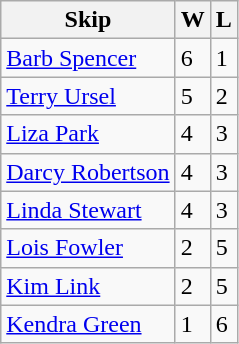<table class="wikitable">
<tr>
<th>Skip</th>
<th>W</th>
<th>L</th>
</tr>
<tr>
<td><a href='#'>Barb Spencer</a></td>
<td>6</td>
<td>1</td>
</tr>
<tr>
<td><a href='#'>Terry Ursel</a></td>
<td>5</td>
<td>2</td>
</tr>
<tr>
<td><a href='#'>Liza Park</a></td>
<td>4</td>
<td>3</td>
</tr>
<tr>
<td><a href='#'>Darcy Robertson</a></td>
<td>4</td>
<td>3</td>
</tr>
<tr>
<td><a href='#'>Linda Stewart</a></td>
<td>4</td>
<td>3</td>
</tr>
<tr>
<td><a href='#'>Lois Fowler</a></td>
<td>2</td>
<td>5</td>
</tr>
<tr>
<td><a href='#'>Kim Link</a></td>
<td>2</td>
<td>5</td>
</tr>
<tr>
<td><a href='#'>Kendra Green</a></td>
<td>1</td>
<td>6</td>
</tr>
</table>
